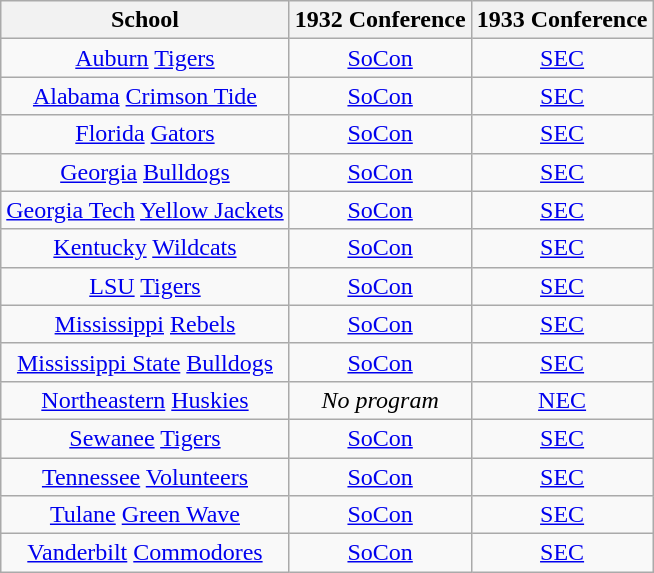<table class="wikitable sortable">
<tr>
<th>School</th>
<th>1932 Conference</th>
<th>1933 Conference</th>
</tr>
<tr style="text-align:center;">
<td><a href='#'>Auburn</a> <a href='#'>Tigers</a></td>
<td><a href='#'>SoCon</a></td>
<td><a href='#'>SEC</a></td>
</tr>
<tr style="text-align:center;">
<td><a href='#'>Alabama</a> <a href='#'>Crimson Tide</a></td>
<td><a href='#'>SoCon</a></td>
<td><a href='#'>SEC</a></td>
</tr>
<tr style="text-align:center;">
<td><a href='#'>Florida</a> <a href='#'>Gators</a></td>
<td><a href='#'>SoCon</a></td>
<td><a href='#'>SEC</a></td>
</tr>
<tr style="text-align:center;">
<td><a href='#'>Georgia</a> <a href='#'>Bulldogs</a></td>
<td><a href='#'>SoCon</a></td>
<td><a href='#'>SEC</a></td>
</tr>
<tr style="text-align:center;">
<td><a href='#'>Georgia Tech</a> <a href='#'>Yellow Jackets</a></td>
<td><a href='#'>SoCon</a></td>
<td><a href='#'>SEC</a></td>
</tr>
<tr style="text-align:center;">
<td><a href='#'>Kentucky</a> <a href='#'>Wildcats</a></td>
<td><a href='#'>SoCon</a></td>
<td><a href='#'>SEC</a></td>
</tr>
<tr style="text-align:center;">
<td><a href='#'>LSU</a> <a href='#'>Tigers</a></td>
<td><a href='#'>SoCon</a></td>
<td><a href='#'>SEC</a></td>
</tr>
<tr style="text-align:center;">
<td><a href='#'>Mississippi</a> <a href='#'>Rebels</a></td>
<td><a href='#'>SoCon</a></td>
<td><a href='#'>SEC</a></td>
</tr>
<tr style="text-align:center;">
<td><a href='#'>Mississippi State</a> <a href='#'>Bulldogs</a></td>
<td><a href='#'>SoCon</a></td>
<td><a href='#'>SEC</a></td>
</tr>
<tr style="text-align:center;">
<td><a href='#'>Northeastern</a> <a href='#'>Huskies</a></td>
<td><em>No program</em></td>
<td><a href='#'>NEC</a></td>
</tr>
<tr style="text-align:center;">
<td><a href='#'>Sewanee</a> <a href='#'>Tigers</a></td>
<td><a href='#'>SoCon</a></td>
<td><a href='#'>SEC</a></td>
</tr>
<tr style="text-align:center;">
<td><a href='#'>Tennessee</a> <a href='#'>Volunteers</a></td>
<td><a href='#'>SoCon</a></td>
<td><a href='#'>SEC</a></td>
</tr>
<tr style="text-align:center;">
<td><a href='#'>Tulane</a> <a href='#'>Green Wave</a></td>
<td><a href='#'>SoCon</a></td>
<td><a href='#'>SEC</a></td>
</tr>
<tr style="text-align:center;">
<td><a href='#'>Vanderbilt</a> <a href='#'>Commodores</a></td>
<td><a href='#'>SoCon</a></td>
<td><a href='#'>SEC</a></td>
</tr>
</table>
